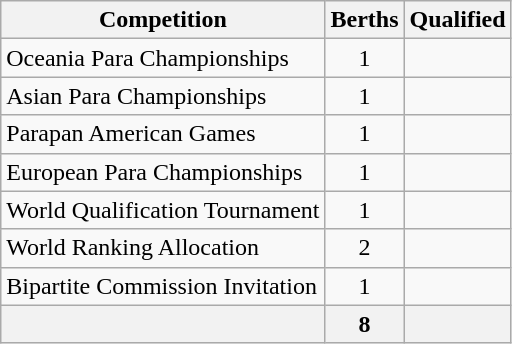<table class="wikitable">
<tr>
<th>Competition</th>
<th>Berths</th>
<th>Qualified</th>
</tr>
<tr>
<td>Oceania Para Championships</td>
<td align="center">1</td>
<td></td>
</tr>
<tr>
<td>Asian Para Championships</td>
<td align="center">1</td>
<td></td>
</tr>
<tr>
<td>Parapan American Games</td>
<td align="center">1</td>
<td></td>
</tr>
<tr>
<td>European Para Championships</td>
<td align="center">1</td>
<td></td>
</tr>
<tr>
<td>World Qualification Tournament</td>
<td align="center">1</td>
<td></td>
</tr>
<tr>
<td>World Ranking Allocation</td>
<td align="center">2</td>
<td><br></td>
</tr>
<tr>
<td>Bipartite Commission Invitation</td>
<td align="center">1</td>
<td></td>
</tr>
<tr>
<th></th>
<th>8</th>
<th></th>
</tr>
</table>
